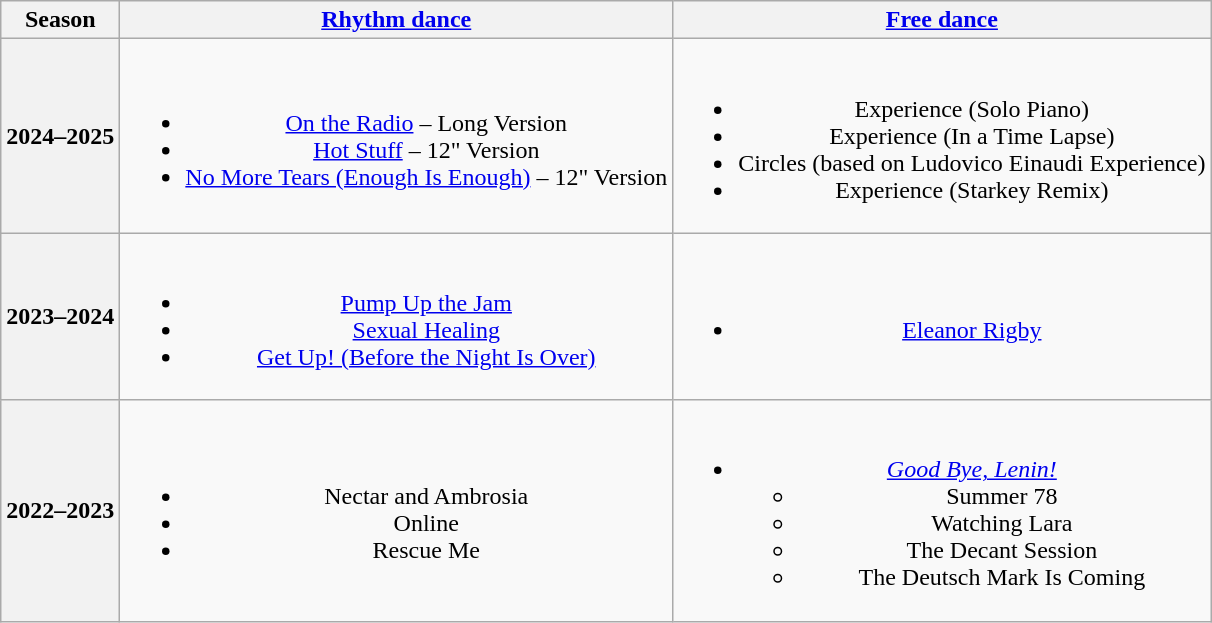<table class=wikitable style=text-align:center>
<tr>
<th>Season</th>
<th><a href='#'>Rhythm dance</a></th>
<th><a href='#'>Free dance</a></th>
</tr>
<tr>
<th>2024–2025 <br> </th>
<td><br><ul><li><a href='#'>On the Radio</a> – Long Version</li><li><a href='#'>Hot Stuff</a> – 12" Version <br> </li><li><a href='#'>No More Tears (Enough Is Enough)</a> – 12" Version <br> </li></ul></td>
<td><br><ul><li>Experience (Solo Piano)</li><li>Experience (In a Time Lapse) <br> </li><li>Circles (based on Ludovico Einaudi Experience) <br> </li><li>Experience (Starkey Remix) <br> </li></ul></td>
</tr>
<tr>
<th>2023–2024 <br> </th>
<td><br><ul><li><a href='#'>Pump Up the Jam</a> <br> </li><li><a href='#'>Sexual Healing</a> <br> </li><li><a href='#'>Get Up! (Before the Night Is Over)</a> <br> </li></ul></td>
<td><br><ul><li><a href='#'>Eleanor Rigby</a> <br> </li></ul></td>
</tr>
<tr>
<th>2022–2023 <br> </th>
<td><br><ul><li> Nectar and Ambrosia <br> </li><li> Online <br> </li><li> Rescue Me <br> </li></ul></td>
<td><br><ul><li><em><a href='#'>Good Bye, Lenin!</a></em><ul><li>Summer 78 <br> </li><li>Watching Lara</li><li>The Decant Session</li><li>The Deutsch Mark Is Coming <br> </li></ul></li></ul></td>
</tr>
</table>
